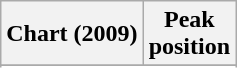<table class="wikitable sortable" border="1">
<tr>
<th>Chart (2009)</th>
<th>Peak<br>position</th>
</tr>
<tr>
</tr>
<tr>
</tr>
<tr>
</tr>
</table>
